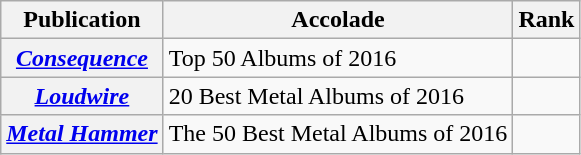<table class="wikitable sortable plainrowheaders">
<tr>
<th>Publication</th>
<th>Accolade</th>
<th>Rank</th>
</tr>
<tr>
<th scope="row"><em><a href='#'>Consequence</a></em></th>
<td>Top 50 Albums of 2016</td>
<td></td>
</tr>
<tr>
<th scope="row"><em><a href='#'>Loudwire</a></em></th>
<td>20 Best Metal Albums of 2016</td>
<td></td>
</tr>
<tr>
<th scope="row"><em><a href='#'>Metal Hammer</a></em></th>
<td>The 50 Best Metal Albums of 2016</td>
<td></td>
</tr>
</table>
